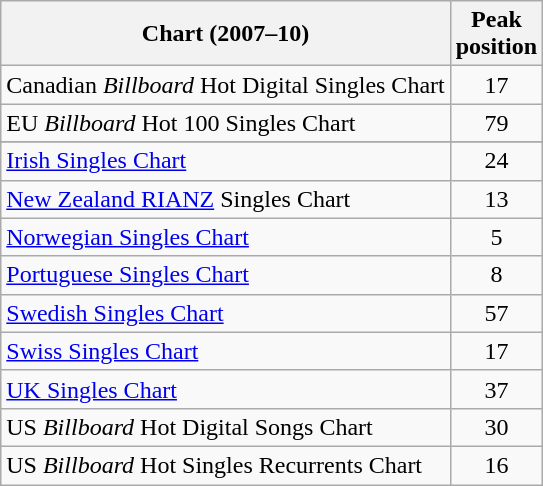<table class="wikitable sortable">
<tr>
<th>Chart (2007–10)</th>
<th>Peak<br>position</th>
</tr>
<tr>
<td>Canadian <em>Billboard</em> Hot Digital Singles Chart</td>
<td style="text-align:center;">17</td>
</tr>
<tr>
<td>EU <em>Billboard</em> Hot 100 Singles Chart</td>
<td style="text-align:center;">79</td>
</tr>
<tr>
</tr>
<tr>
<td><a href='#'>Irish Singles Chart</a></td>
<td style="text-align:center;">24</td>
</tr>
<tr>
<td><a href='#'>New Zealand RIANZ</a> Singles Chart</td>
<td style="text-align:center;">13</td>
</tr>
<tr>
<td><a href='#'>Norwegian Singles Chart</a></td>
<td style="text-align:center;">5</td>
</tr>
<tr>
<td><a href='#'>Portuguese Singles Chart</a></td>
<td style="text-align:center;">8</td>
</tr>
<tr>
<td><a href='#'>Swedish Singles Chart</a></td>
<td style="text-align:center;">57</td>
</tr>
<tr>
<td><a href='#'>Swiss Singles Chart</a></td>
<td style="text-align:center;">17</td>
</tr>
<tr>
<td><a href='#'>UK Singles Chart</a></td>
<td align=center>37</td>
</tr>
<tr>
<td>US <em>Billboard</em> Hot Digital Songs Chart</td>
<td style="text-align:center;">30</td>
</tr>
<tr>
<td>US <em>Billboard</em> Hot Singles Recurrents Chart</td>
<td style="text-align:center;">16</td>
</tr>
</table>
